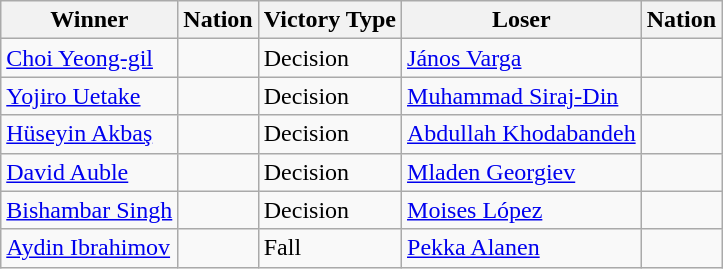<table class="wikitable sortable" style="text-align:left;">
<tr>
<th>Winner</th>
<th>Nation</th>
<th>Victory Type</th>
<th>Loser</th>
<th>Nation</th>
</tr>
<tr>
<td><a href='#'>Choi Yeong-gil</a></td>
<td></td>
<td>Decision</td>
<td><a href='#'>János Varga</a></td>
<td></td>
</tr>
<tr>
<td><a href='#'>Yojiro Uetake</a></td>
<td></td>
<td>Decision</td>
<td><a href='#'>Muhammad Siraj-Din</a></td>
<td></td>
</tr>
<tr>
<td><a href='#'>Hüseyin Akbaş</a></td>
<td></td>
<td>Decision</td>
<td><a href='#'>Abdullah Khodabandeh</a></td>
<td></td>
</tr>
<tr>
<td><a href='#'>David Auble</a></td>
<td></td>
<td>Decision</td>
<td><a href='#'>Mladen Georgiev</a></td>
<td></td>
</tr>
<tr>
<td><a href='#'>Bishambar Singh</a></td>
<td></td>
<td>Decision</td>
<td><a href='#'>Moises López</a></td>
<td></td>
</tr>
<tr>
<td><a href='#'>Aydin Ibrahimov</a></td>
<td></td>
<td>Fall</td>
<td><a href='#'>Pekka Alanen</a></td>
<td></td>
</tr>
</table>
